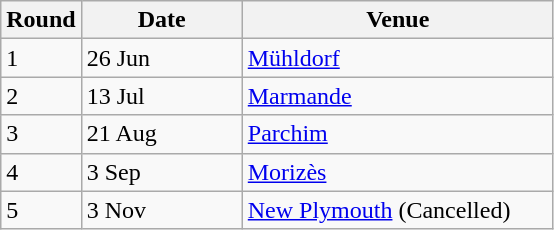<table class="wikitable" style="font-size: 100%">
<tr>
<th width=30>Round</th>
<th width=100>Date</th>
<th width=200>Venue</th>
</tr>
<tr>
<td>1</td>
<td>26 Jun</td>
<td> <a href='#'>Mühldorf</a></td>
</tr>
<tr>
<td>2</td>
<td>13 Jul</td>
<td> <a href='#'>Marmande</a></td>
</tr>
<tr>
<td>3</td>
<td>21 Aug</td>
<td> <a href='#'>Parchim</a></td>
</tr>
<tr>
<td>4</td>
<td>3 Sep</td>
<td> <a href='#'>Morizès</a></td>
</tr>
<tr>
<td>5</td>
<td>3 Nov</td>
<td> <a href='#'>New Plymouth</a> (Cancelled)</td>
</tr>
</table>
